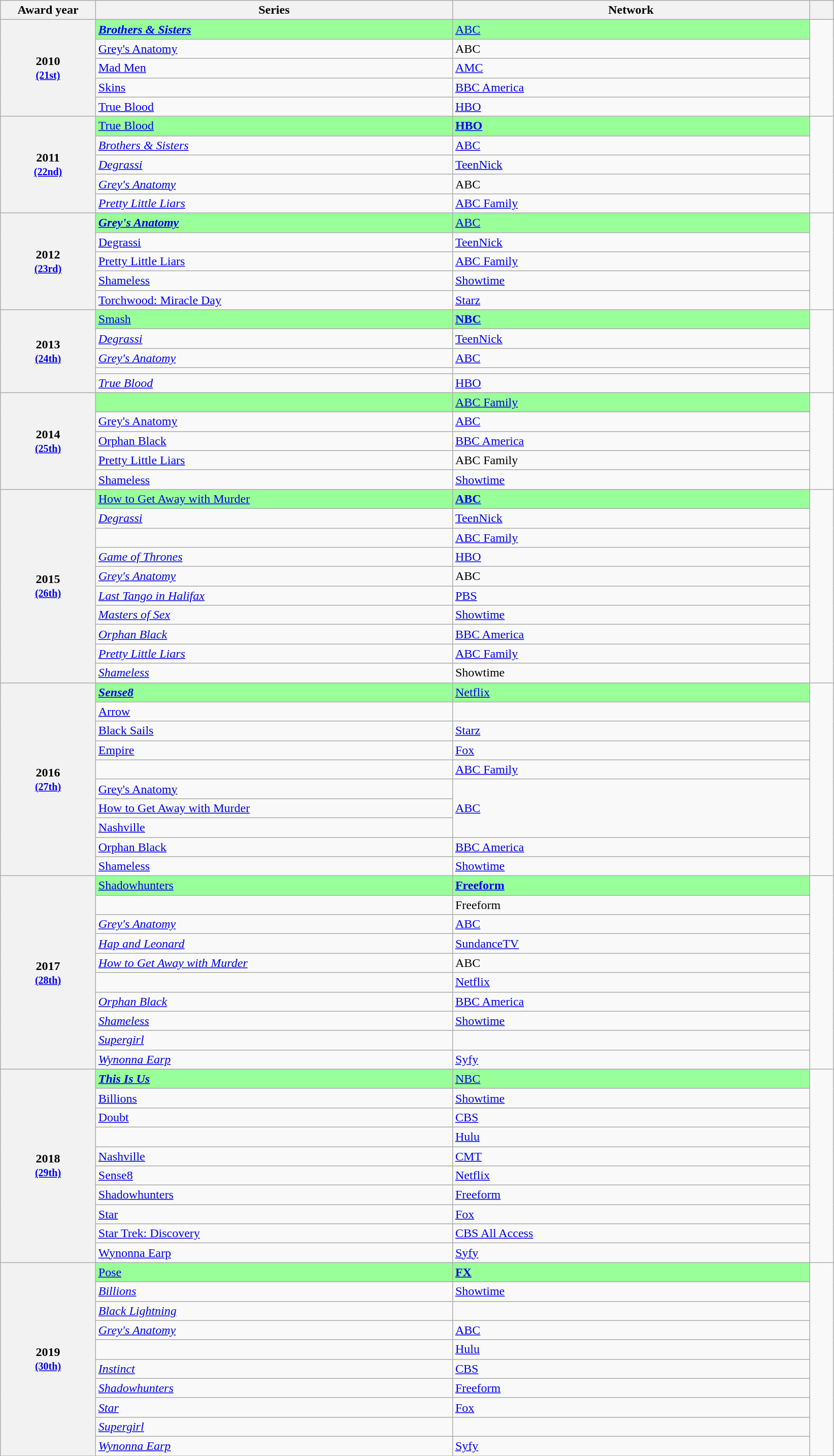<table class="wikitable sortable">
<tr>
<th scope="col" style="width:8%">Award year</th>
<th scope="col" style="width:30%">Series</th>
<th scope="col" style="width:30%">Network</th>
<th scope="col" style="width:2%" class="unsortable"></th>
</tr>
<tr>
<th scope="rowgroup" rowspan="5" style="text-align:center">2010<br><small><a href='#'>(21st)</a> </small></th>
<td style="background:#99ff99;"><strong><em><a href='#'>Brothers & Sisters</a><em> <strong></td>
<td style="background:#99ff99;"></strong><a href='#'>ABC</a><strong></td>
<td rowspan="5" align=center><br></td>
</tr>
<tr>
<td></em><a href='#'>Grey's Anatomy</a><em></td>
<td>ABC</td>
</tr>
<tr>
<td></em><a href='#'>Mad Men</a><em></td>
<td><a href='#'>AMC</a></td>
</tr>
<tr>
<td></em><a href='#'>Skins</a><em></td>
<td><a href='#'>BBC America</a></td>
</tr>
<tr>
<td></em><a href='#'>True Blood</a><em></td>
<td><a href='#'>HBO</a></td>
</tr>
<tr>
<th scope="rowgroup" rowspan="5" style="text-align:center">2011<br><small><a href='#'>(22nd)</a> </small></th>
<td style="background:#99ff99;"></em></strong><a href='#'>True Blood</a></em> </strong></td>
<td style="background:#99ff99;"><strong><a href='#'>HBO</a></strong></td>
<td rowspan="5" align=center><br></td>
</tr>
<tr>
<td><em><a href='#'>Brothers & Sisters</a></em></td>
<td><a href='#'>ABC</a></td>
</tr>
<tr>
<td><em><a href='#'>Degrassi</a></em></td>
<td><a href='#'>TeenNick</a></td>
</tr>
<tr>
<td><em><a href='#'>Grey's Anatomy</a></em></td>
<td>ABC</td>
</tr>
<tr>
<td><em><a href='#'>Pretty Little Liars</a></em></td>
<td><a href='#'>ABC Family</a></td>
</tr>
<tr>
<th scope="rowgroup" rowspan="5" style="text-align:center">2012<br><small><a href='#'>(23rd)</a> </small></th>
<td style="background:#99ff99;"><strong><em><a href='#'>Grey's Anatomy</a><em> <strong></td>
<td style="background:#99ff99;"></strong><a href='#'>ABC</a><strong></td>
<td rowspan="5" align=center><br></td>
</tr>
<tr>
<td></em><a href='#'>Degrassi</a><em></td>
<td><a href='#'>TeenNick</a></td>
</tr>
<tr>
<td></em><a href='#'>Pretty Little Liars</a><em></td>
<td><a href='#'>ABC Family</a></td>
</tr>
<tr>
<td></em><a href='#'>Shameless</a><em></td>
<td><a href='#'>Showtime</a></td>
</tr>
<tr>
<td></em><a href='#'>Torchwood: Miracle Day</a><em></td>
<td><a href='#'>Starz</a></td>
</tr>
<tr>
<th scope="rowgroup" rowspan="5" style="text-align:center">2013<br><small><a href='#'>(24th)</a> </small></th>
<td style="background:#99ff99;"></em></strong><a href='#'>Smash</a></em> </strong></td>
<td style="background:#99ff99;"><strong><a href='#'>NBC</a></strong></td>
<td rowspan="5" align=center><br></td>
</tr>
<tr>
<td><em><a href='#'>Degrassi</a></em></td>
<td><a href='#'>TeenNick</a></td>
</tr>
<tr>
<td><em><a href='#'>Grey's Anatomy</a></em></td>
<td><a href='#'>ABC</a></td>
</tr>
<tr>
<td><em></em></td>
<td></td>
</tr>
<tr>
<td><em><a href='#'>True Blood</a></em></td>
<td><a href='#'>HBO</a></td>
</tr>
<tr>
<th scope="rowgroup" rowspan="5" style="text-align:center">2014<br><small><a href='#'>(25th)</a> </small></th>
<td style="background:#99ff99;"><strong><em><em> <strong></td>
<td style="background:#99ff99;"></strong><a href='#'>ABC Family</a><strong></td>
<td rowspan="5" align=center><br></td>
</tr>
<tr>
<td></em><a href='#'>Grey's Anatomy</a><em></td>
<td><a href='#'>ABC</a></td>
</tr>
<tr>
<td></em><a href='#'>Orphan Black</a><em></td>
<td><a href='#'>BBC America</a></td>
</tr>
<tr>
<td></em><a href='#'>Pretty Little Liars</a><em></td>
<td>ABC Family</td>
</tr>
<tr>
<td></em><a href='#'>Shameless</a><em></td>
<td><a href='#'>Showtime</a></td>
</tr>
<tr>
<th scope="rowgroup" rowspan="10" style="text-align:center">2015<br><small><a href='#'>(26th)</a> </small></th>
<td style="background:#99ff99;"></em></strong><a href='#'>How to Get Away with Murder</a></em> </strong></td>
<td style="background:#99ff99;"><strong><a href='#'>ABC</a></strong></td>
<td rowspan="10" align=center><br></td>
</tr>
<tr>
<td><em><a href='#'>Degrassi</a></em></td>
<td><a href='#'>TeenNick</a></td>
</tr>
<tr>
<td><em></em></td>
<td><a href='#'>ABC Family</a></td>
</tr>
<tr>
<td><em><a href='#'>Game of Thrones</a></em></td>
<td><a href='#'>HBO</a></td>
</tr>
<tr>
<td><em><a href='#'>Grey's Anatomy</a></em></td>
<td>ABC</td>
</tr>
<tr>
<td><em><a href='#'>Last Tango in Halifax</a></em></td>
<td><a href='#'>PBS</a></td>
</tr>
<tr>
<td><em><a href='#'>Masters of Sex</a></em></td>
<td><a href='#'>Showtime</a></td>
</tr>
<tr>
<td><em><a href='#'>Orphan Black</a></em></td>
<td><a href='#'>BBC America</a></td>
</tr>
<tr>
<td><em><a href='#'>Pretty Little Liars</a></em></td>
<td><a href='#'>ABC Family</a></td>
</tr>
<tr>
<td><em><a href='#'>Shameless</a></em></td>
<td>Showtime</td>
</tr>
<tr>
<th scope="rowgroup" rowspan="10" style="text-align:center">2016<br><small><a href='#'>(27th)</a> </small></th>
<td style="background:#99ff99;"><strong><em><a href='#'>Sense8</a><em> <strong></td>
<td style="background:#99ff99;"></strong><a href='#'>Netflix</a><strong></td>
<td rowspan="10" align=center><br></td>
</tr>
<tr>
<td></em><a href='#'>Arrow</a><em></td>
<td></td>
</tr>
<tr>
<td></em><a href='#'>Black Sails</a><em></td>
<td><a href='#'>Starz</a></td>
</tr>
<tr>
<td></em><a href='#'>Empire</a><em></td>
<td><a href='#'>Fox</a></td>
</tr>
<tr>
<td></em><em></td>
<td><a href='#'>ABC Family</a></td>
</tr>
<tr>
<td></em><a href='#'>Grey's Anatomy</a><em></td>
<td rowspan=3><a href='#'>ABC</a></td>
</tr>
<tr>
<td></em><a href='#'>How to Get Away with Murder</a><em></td>
</tr>
<tr>
<td></em><a href='#'>Nashville</a><em></td>
</tr>
<tr>
<td></em><a href='#'>Orphan Black</a><em></td>
<td><a href='#'>BBC America</a></td>
</tr>
<tr>
<td></em><a href='#'>Shameless</a><em></td>
<td><a href='#'>Showtime</a></td>
</tr>
<tr>
<th scope="rowgroup" rowspan="10" style="text-align:center">2017<br><small><a href='#'>(28th)</a> </small></th>
<td style="background:#99ff99;"></em></strong><a href='#'>Shadowhunters</a></em> </strong></td>
<td style="background:#99ff99;"><strong><a href='#'>Freeform</a></strong></td>
<td rowspan="10" align=center><br></td>
</tr>
<tr>
<td><em></em></td>
<td>Freeform</td>
</tr>
<tr>
<td><em><a href='#'>Grey's Anatomy</a></em></td>
<td><a href='#'>ABC</a></td>
</tr>
<tr>
<td><em><a href='#'>Hap and Leonard</a></em></td>
<td><a href='#'>SundanceTV</a></td>
</tr>
<tr>
<td><em><a href='#'>How to Get Away with Murder</a></em></td>
<td>ABC</td>
</tr>
<tr>
<td><em></em></td>
<td><a href='#'>Netflix</a></td>
</tr>
<tr>
<td><em><a href='#'>Orphan Black</a></em></td>
<td><a href='#'>BBC America</a></td>
</tr>
<tr>
<td><em><a href='#'>Shameless</a></em></td>
<td><a href='#'>Showtime</a></td>
</tr>
<tr>
<td><em><a href='#'>Supergirl</a></em></td>
<td></td>
</tr>
<tr>
<td><em><a href='#'>Wynonna Earp</a></em></td>
<td><a href='#'>Syfy</a></td>
</tr>
<tr>
<th scope="rowgroup" rowspan="10" style="text-align:center">2018<br><small><a href='#'>(29th)</a> </small></th>
<td style="background:#99ff99;"><strong><em><a href='#'>This Is Us</a><em> <strong></td>
<td style="background:#99ff99;"></strong><a href='#'>NBC</a><strong></td>
<td rowspan="10" align=center><br></td>
</tr>
<tr>
<td></em><a href='#'>Billions</a><em></td>
<td><a href='#'>Showtime</a></td>
</tr>
<tr>
<td></em><a href='#'>Doubt</a><em></td>
<td><a href='#'>CBS</a></td>
</tr>
<tr>
<td></em><em></td>
<td><a href='#'>Hulu</a></td>
</tr>
<tr>
<td></em><a href='#'>Nashville</a><em></td>
<td><a href='#'>CMT</a></td>
</tr>
<tr>
<td></em><a href='#'>Sense8</a><em></td>
<td><a href='#'>Netflix</a></td>
</tr>
<tr>
<td></em><a href='#'>Shadowhunters</a><em></td>
<td><a href='#'>Freeform</a></td>
</tr>
<tr>
<td></em><a href='#'>Star</a><em></td>
<td><a href='#'>Fox</a></td>
</tr>
<tr>
<td></em><a href='#'>Star Trek: Discovery</a><em></td>
<td><a href='#'>CBS All Access</a></td>
</tr>
<tr>
<td></em><a href='#'>Wynonna Earp</a><em></td>
<td><a href='#'>Syfy</a></td>
</tr>
<tr>
<th scope="rowgroup" rowspan="10" style="text-align:center">2019<br><small><a href='#'>(30th)</a> </small></th>
<td style="background:#99ff99;"></em></strong><a href='#'>Pose</a></em> </strong></td>
<td style="background:#99ff99;"><strong><a href='#'>FX</a></strong></td>
<td rowspan="10" align=center><br></td>
</tr>
<tr>
<td><em><a href='#'>Billions</a></em></td>
<td><a href='#'>Showtime</a></td>
</tr>
<tr>
<td><em><a href='#'>Black Lightning</a></em></td>
<td></td>
</tr>
<tr>
<td><em><a href='#'>Grey's Anatomy</a></em></td>
<td><a href='#'>ABC</a></td>
</tr>
<tr>
<td><em></em></td>
<td><a href='#'>Hulu</a></td>
</tr>
<tr>
<td><em><a href='#'>Instinct</a></em></td>
<td><a href='#'>CBS</a></td>
</tr>
<tr>
<td><em><a href='#'>Shadowhunters</a></em></td>
<td><a href='#'>Freeform</a></td>
</tr>
<tr>
<td><em><a href='#'>Star</a></em></td>
<td><a href='#'>Fox</a></td>
</tr>
<tr>
<td><em><a href='#'>Supergirl</a></em></td>
<td></td>
</tr>
<tr>
<td><em><a href='#'>Wynonna Earp</a></em></td>
<td><a href='#'>Syfy</a></td>
</tr>
<tr>
</tr>
</table>
